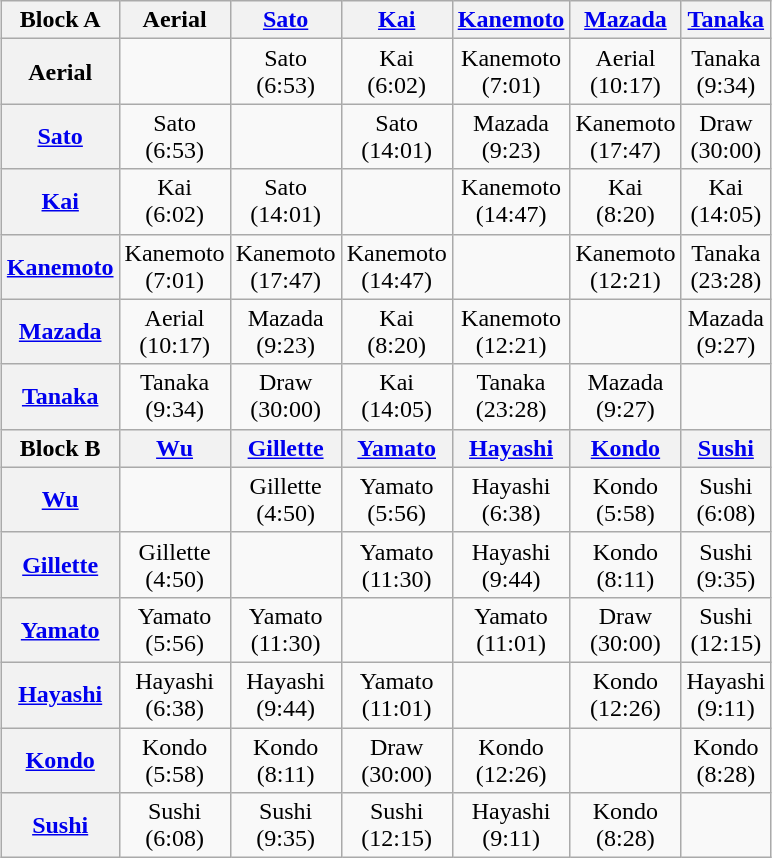<table class="wikitable" style="margin: 1em auto 1em auto;text-align:center">
<tr>
<th>Block A</th>
<th>Aerial</th>
<th><a href='#'>Sato</a></th>
<th><a href='#'>Kai</a></th>
<th><a href='#'>Kanemoto</a></th>
<th><a href='#'>Mazada</a></th>
<th><a href='#'>Tanaka</a></th>
</tr>
<tr>
<th>Aerial</th>
<td></td>
<td>Sato<br>(6:53)</td>
<td>Kai<br>(6:02)</td>
<td>Kanemoto<br>(7:01)</td>
<td>Aerial<br>(10:17)</td>
<td>Tanaka<br>(9:34)</td>
</tr>
<tr>
<th><a href='#'>Sato</a></th>
<td>Sato<br>(6:53)</td>
<td></td>
<td>Sato<br>(14:01)</td>
<td>Mazada<br>(9:23)</td>
<td>Kanemoto<br>(17:47)</td>
<td>Draw<br>(30:00)</td>
</tr>
<tr>
<th><a href='#'>Kai</a></th>
<td>Kai<br>(6:02)</td>
<td>Sato<br>(14:01)</td>
<td></td>
<td>Kanemoto<br>(14:47)</td>
<td>Kai<br>(8:20)</td>
<td>Kai<br>(14:05)</td>
</tr>
<tr>
<th><a href='#'>Kanemoto</a></th>
<td>Kanemoto<br>(7:01)</td>
<td>Kanemoto<br>(17:47)</td>
<td>Kanemoto<br>(14:47)</td>
<td></td>
<td>Kanemoto<br>(12:21)</td>
<td>Tanaka<br>(23:28)</td>
</tr>
<tr>
<th><a href='#'>Mazada</a></th>
<td>Aerial<br>(10:17)</td>
<td>Mazada<br>(9:23)</td>
<td>Kai<br>(8:20)</td>
<td>Kanemoto<br>(12:21)</td>
<td></td>
<td>Mazada<br>(9:27)</td>
</tr>
<tr>
<th><a href='#'>Tanaka</a></th>
<td>Tanaka<br>(9:34)</td>
<td>Draw<br>(30:00)</td>
<td>Kai<br>(14:05)</td>
<td>Tanaka<br>(23:28)</td>
<td>Mazada<br>(9:27)</td>
<td></td>
</tr>
<tr>
<th>Block B</th>
<th><a href='#'>Wu</a></th>
<th><a href='#'>Gillette</a></th>
<th><a href='#'>Yamato</a></th>
<th><a href='#'>Hayashi</a></th>
<th><a href='#'>Kondo</a></th>
<th><a href='#'>Sushi</a></th>
</tr>
<tr>
<th><a href='#'>Wu</a></th>
<td></td>
<td>Gillette<br>(4:50)</td>
<td>Yamato<br>(5:56)</td>
<td>Hayashi<br>(6:38)</td>
<td>Kondo<br>(5:58)</td>
<td>Sushi<br>(6:08)</td>
</tr>
<tr>
<th><a href='#'>Gillette</a></th>
<td>Gillette<br>(4:50)</td>
<td></td>
<td>Yamato<br>(11:30)</td>
<td>Hayashi<br>(9:44)</td>
<td>Kondo<br>(8:11)</td>
<td>Sushi<br>(9:35)</td>
</tr>
<tr>
<th><a href='#'>Yamato</a></th>
<td>Yamato<br>(5:56)</td>
<td>Yamato<br>(11:30)</td>
<td></td>
<td>Yamato<br>(11:01)</td>
<td>Draw<br>(30:00)</td>
<td>Sushi<br>(12:15)</td>
</tr>
<tr>
<th><a href='#'>Hayashi</a></th>
<td>Hayashi<br>(6:38)</td>
<td>Hayashi<br>(9:44)</td>
<td>Yamato<br>(11:01)</td>
<td></td>
<td>Kondo<br>(12:26)</td>
<td>Hayashi<br>(9:11)</td>
</tr>
<tr>
<th><a href='#'>Kondo</a></th>
<td>Kondo<br>(5:58)</td>
<td>Kondo<br>(8:11)</td>
<td>Draw<br>(30:00)</td>
<td>Kondo<br>(12:26)</td>
<td></td>
<td>Kondo<br>(8:28)</td>
</tr>
<tr>
<th><a href='#'>Sushi</a></th>
<td>Sushi<br>(6:08)</td>
<td>Sushi<br>(9:35)</td>
<td>Sushi<br>(12:15)</td>
<td>Hayashi<br>(9:11)</td>
<td>Kondo<br>(8:28)</td>
<td></td>
</tr>
</table>
